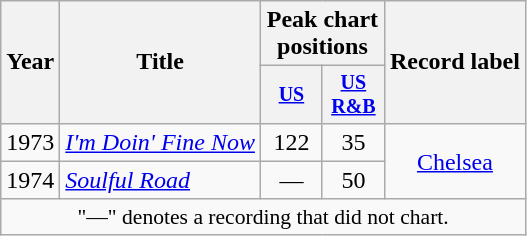<table class="wikitable" style="text-align:center;">
<tr>
<th rowspan="2">Year</th>
<th rowspan="2">Title</th>
<th colspan="2">Peak chart positions</th>
<th rowspan="2">Record label</th>
</tr>
<tr style="font-size:smaller;">
<th width="35"><a href='#'>US</a><br></th>
<th width="35"><a href='#'>US<br>R&B</a><br></th>
</tr>
<tr>
<td rowspan="1">1973</td>
<td align="left"><em><a href='#'>I'm Doin' Fine Now</a></em></td>
<td>122</td>
<td>35</td>
<td rowspan="2"><a href='#'>Chelsea</a></td>
</tr>
<tr>
<td rowspan="1">1974</td>
<td align="left"><em><a href='#'>Soulful Road</a></em></td>
<td>—</td>
<td>50</td>
</tr>
<tr>
<td colspan="15" style="font-size:90%">"—" denotes a recording that did not chart.</td>
</tr>
</table>
